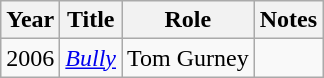<table class="wikitable">
<tr>
<th>Year</th>
<th>Title</th>
<th>Role</th>
<th>Notes</th>
</tr>
<tr>
<td>2006</td>
<td><em><a href='#'>Bully</a></em></td>
<td>Tom Gurney</td>
<td></td>
</tr>
</table>
